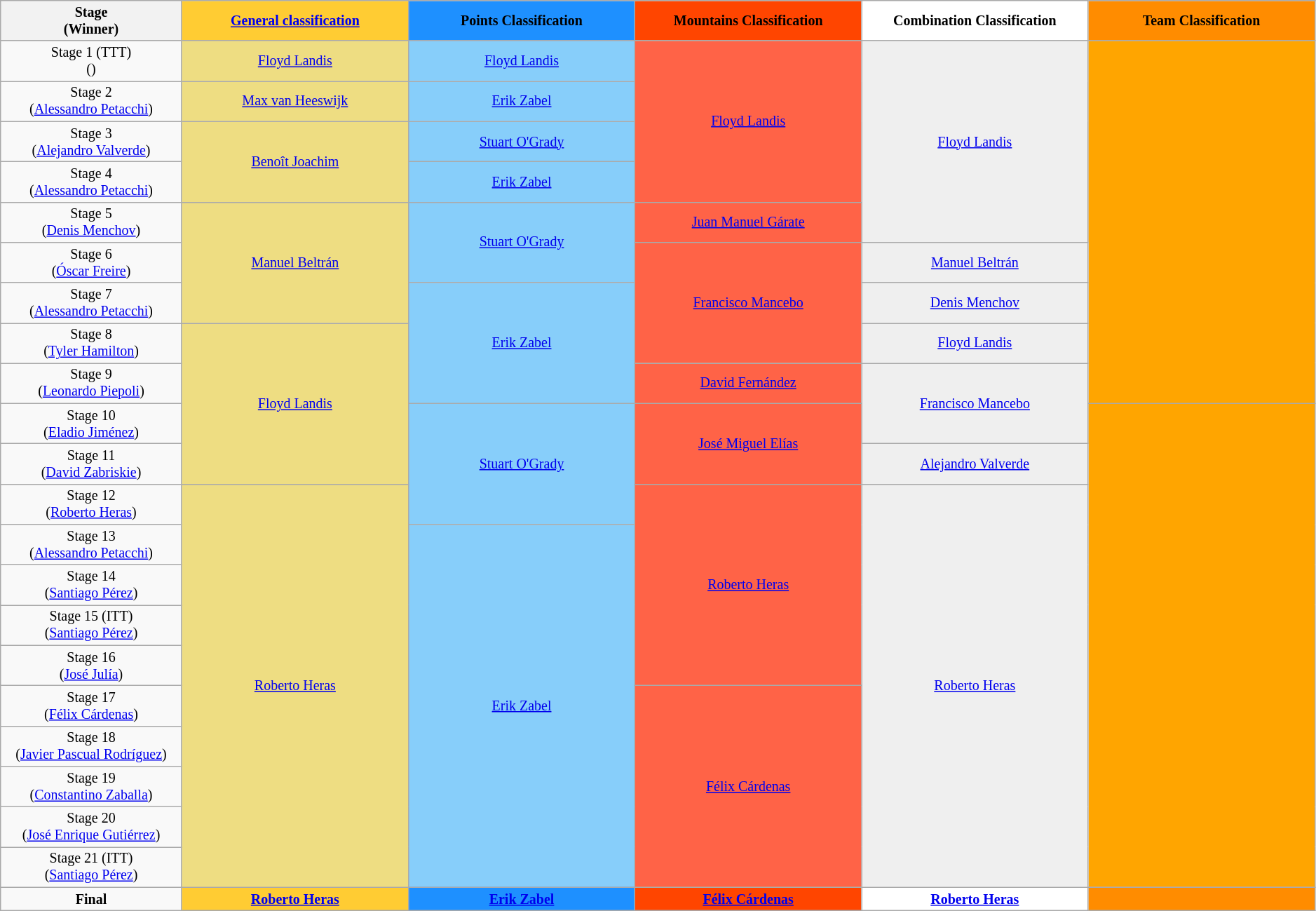<table class="wikitable" style="text-align: center; font-size:smaller;">
<tr style="background-color: #efefef;">
<th width="12%">Stage<br>(Winner)</th>
<th style="background:#FFCC33;" width="15%"><strong><a href='#'>General classification</a></strong><br></th>
<th style="background:#1E90FF;" width="15%"><strong>Points Classification</strong><br></th>
<th style="background:#FF4500;" width="15%"><strong>Mountains Classification</strong><br></th>
<th style="background:white;" width="15%"><strong>Combination Classification</strong><br></th>
<th style="background:#FF8C00;" width="15%"><strong>Team Classification</strong></th>
</tr>
<tr>
<td>Stage 1 (TTT)<br>()</td>
<td style="background:#EEDD82;" rowspan="1"><a href='#'>Floyd Landis</a></td>
<td style="background:#87CEFA;" rowspan="1"><a href='#'>Floyd Landis</a></td>
<td style="background:#FF6347;" rowspan="4"><a href='#'>Floyd Landis</a></td>
<td style="background:#efefef;" rowspan="5"><a href='#'>Floyd Landis</a></td>
<td style="background:#FFA500;" rowspan="9"></td>
</tr>
<tr>
<td>Stage 2 <br>(<a href='#'>Alessandro Petacchi</a>)</td>
<td style="background:#EEDD82;" rowspan="1"><a href='#'>Max van Heeswijk</a></td>
<td style="background:#87CEFA;" rowspan="1"><a href='#'>Erik Zabel</a></td>
</tr>
<tr>
<td>Stage 3 <br>(<a href='#'>Alejandro Valverde</a>)</td>
<td style="background:#EEDD82;" rowspan="2"><a href='#'>Benoît Joachim</a></td>
<td style="background:#87CEFA;" rowspan="1"><a href='#'>Stuart O'Grady</a></td>
</tr>
<tr>
<td>Stage 4 <br>(<a href='#'>Alessandro Petacchi</a>)</td>
<td style="background:#87CEFA;" rowspan="1"><a href='#'>Erik Zabel</a></td>
</tr>
<tr>
<td>Stage 5 <br>(<a href='#'>Denis Menchov</a>)</td>
<td style="background:#EEDD82;" rowspan="3"><a href='#'>Manuel Beltrán</a></td>
<td style="background:#87CEFA;" rowspan="2"><a href='#'>Stuart O'Grady</a></td>
<td style="background:#FF6347;" rowspan="1"><a href='#'>Juan Manuel Gárate</a></td>
</tr>
<tr>
<td>Stage 6 <br>(<a href='#'>Óscar Freire</a>)</td>
<td style="background:#FF6347;" rowspan="3"><a href='#'>Francisco Mancebo</a></td>
<td style="background:#efefef;" rowspan="1"><a href='#'>Manuel Beltrán</a></td>
</tr>
<tr>
<td>Stage 7 <br>(<a href='#'>Alessandro Petacchi</a>)</td>
<td style="background:#87CEFA;" rowspan="3"><a href='#'>Erik Zabel</a></td>
<td style="background:#efefef;" rowspan="1"><a href='#'>Denis Menchov</a></td>
</tr>
<tr>
<td>Stage 8 <br>(<a href='#'>Tyler Hamilton</a>)</td>
<td style="background:#EEDD82;" rowspan="4"><a href='#'>Floyd Landis</a></td>
<td style="background:#efefef;" rowspan="1"><a href='#'>Floyd Landis</a></td>
</tr>
<tr>
<td>Stage 9 <br>(<a href='#'>Leonardo Piepoli</a>)</td>
<td style="background:#FF6347;" rowspan="1"><a href='#'>David Fernández</a></td>
<td style="background:#efefef;" rowspan="2"><a href='#'>Francisco Mancebo</a></td>
</tr>
<tr>
<td>Stage 10 <br>(<a href='#'>Eladio Jiménez</a>)</td>
<td style="background:#87CEFA;" rowspan="3"><a href='#'>Stuart O'Grady</a></td>
<td style="background:#FF6347;" rowspan="2"><a href='#'>José Miguel Elías</a></td>
<td style="background:#FFA500;" rowspan="12"></td>
</tr>
<tr>
<td>Stage 11 <br>(<a href='#'>David Zabriskie</a>)</td>
<td style="background:#efefef;" rowspan="1"><a href='#'>Alejandro Valverde</a></td>
</tr>
<tr>
<td>Stage 12 <br>(<a href='#'>Roberto Heras</a>)</td>
<td style="background:#EEDD82;" rowspan="10"><a href='#'>Roberto Heras</a></td>
<td style="background:#FF6347;" rowspan="5"><a href='#'>Roberto Heras</a></td>
<td style="background:#efefef;" rowspan="10"><a href='#'>Roberto Heras</a></td>
</tr>
<tr>
<td>Stage 13 <br>(<a href='#'>Alessandro Petacchi</a>)</td>
<td style="background:#87CEFA;" rowspan="9"><a href='#'>Erik Zabel</a></td>
</tr>
<tr>
<td>Stage 14 <br>(<a href='#'>Santiago Pérez</a>)</td>
</tr>
<tr>
<td>Stage 15 (ITT) <br>(<a href='#'>Santiago Pérez</a>)</td>
</tr>
<tr>
<td>Stage 16 <br>(<a href='#'>José Julía</a>)</td>
</tr>
<tr>
<td>Stage 17 <br>(<a href='#'>Félix Cárdenas</a>)</td>
<td style="background:#FF6347;" rowspan="5"><a href='#'>Félix Cárdenas</a></td>
</tr>
<tr>
<td>Stage 18 <br>(<a href='#'>Javier Pascual Rodríguez</a>)</td>
</tr>
<tr>
<td>Stage 19 <br>(<a href='#'>Constantino Zaballa</a>)</td>
</tr>
<tr>
<td>Stage 20 <br>(<a href='#'>José Enrique Gutiérrez</a>)</td>
</tr>
<tr>
<td>Stage 21 (ITT) <br>(<a href='#'>Santiago Pérez</a>)</td>
</tr>
<tr>
<td><strong>Final</strong></td>
<th style="background:#FFCC33;" width="15%"><a href='#'>Roberto Heras</a></th>
<th style="background:#1E90FF;" width="15%"><a href='#'>Erik Zabel</a></th>
<th style="background:#FF4500;" width="15%"><a href='#'>Félix Cárdenas</a></th>
<th style="background:white;" width="15%"><a href='#'>Roberto Heras</a></th>
<th style="background:#FF8C00;" width="15%"></th>
</tr>
</table>
